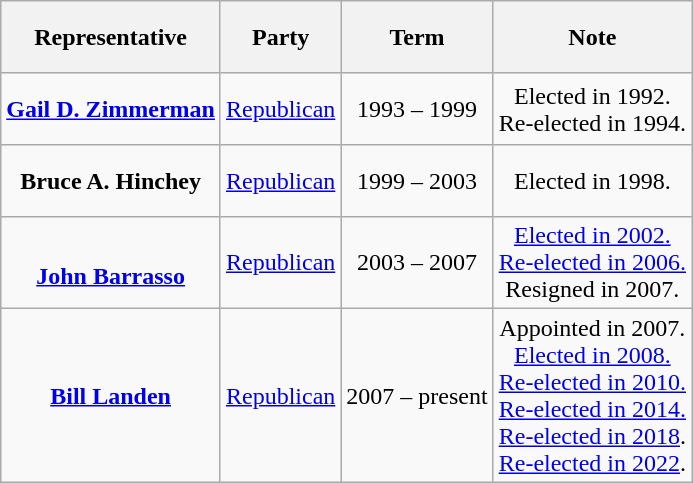<table class=wikitable style="text-align:center">
<tr style="height:3em">
<th>Representative</th>
<th>Party</th>
<th>Term</th>
<th>Note</th>
</tr>
<tr style="height:3em">
<td><strong><a href='#'>Gail D. Zimmerman</a></strong></td>
<td><a href='#'>Republican</a></td>
<td>1993 – 1999</td>
<td>Elected in 1992.<br>Re-elected in 1994.</td>
</tr>
<tr style="height:3em">
<td><strong>Bruce A. Hinchey</strong></td>
<td><a href='#'>Republican</a></td>
<td>1999 – 2003</td>
<td>Elected in 1998.</td>
</tr>
<tr style="height:3em">
<td><br> <strong><a href='#'>John Barrasso</a></strong></td>
<td><a href='#'>Republican</a></td>
<td>2003 – 2007</td>
<td><a href='#'>Elected in 2002.</a><br><a href='#'>Re-elected in 2006.</a><br>Resigned in 2007.</td>
</tr>
<tr style="height:3em">
<td><strong><a href='#'>Bill Landen</a></strong></td>
<td><a href='#'>Republican</a></td>
<td>2007 – present</td>
<td>Appointed in 2007.<br><a href='#'>Elected in 2008.</a><br><a href='#'>Re-elected in 2010.</a><br><a href='#'>Re-elected in 2014.</a><br><a href='#'>Re-elected in 2018</a>.<br><a href='#'>Re-elected in 2022</a>.</td>
</tr>
</table>
